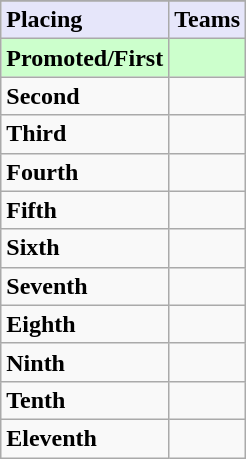<table class=wikitable>
<tr>
</tr>
<tr style="background: #E6E6FA;">
<td><strong>Placing</strong></td>
<td colspan="4" style="text-align:center"><strong>Teams</strong></td>
</tr>
<tr style="background: #ccffcc;">
<td><strong>Promoted/First</strong></td>
<td><strong></strong></td>
</tr>
<tr>
<td><strong>Second</strong></td>
<td></td>
</tr>
<tr>
<td><strong>Third</strong></td>
<td></td>
</tr>
<tr>
<td><strong>Fourth</strong></td>
<td></td>
</tr>
<tr>
<td><strong>Fifth</strong></td>
<td></td>
</tr>
<tr>
<td><strong>Sixth</strong></td>
<td></td>
</tr>
<tr>
<td><strong>Seventh</strong></td>
<td></td>
</tr>
<tr>
<td><strong>Eighth</strong></td>
<td></td>
</tr>
<tr>
<td><strong>Ninth</strong></td>
<td></td>
</tr>
<tr>
<td><strong>Tenth</strong></td>
<td></td>
</tr>
<tr>
<td><strong>Eleventh</strong></td>
<td></td>
</tr>
</table>
